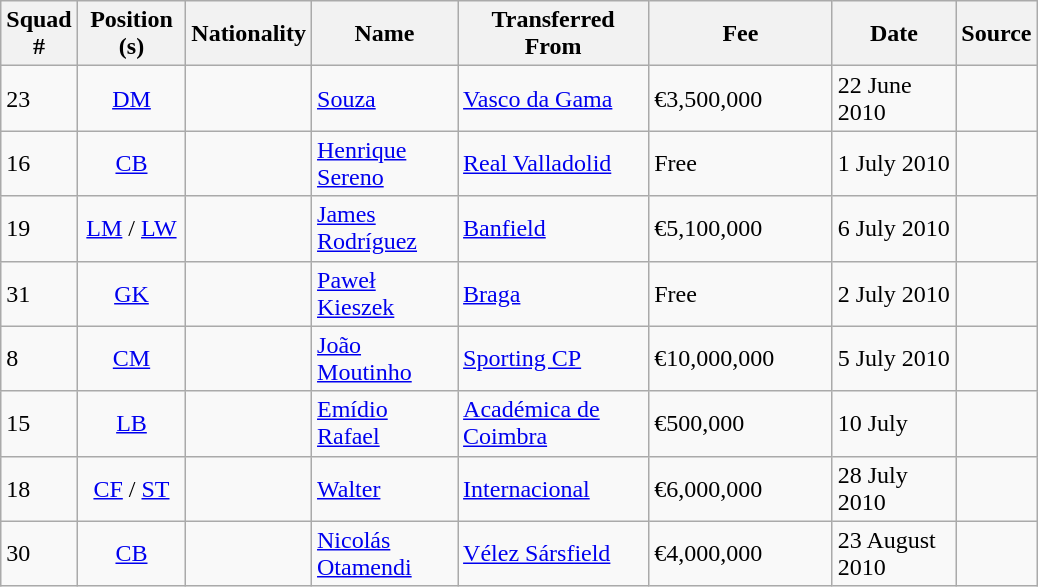<table class="wikitable sortable" style="margin-right: 0;">
<tr text-align:center;">
<th style="width:25px;">Squad #</th>
<th style="width:65px;">Position (s)</th>
<th style="width:65px;">Nationality</th>
<th style="width:90px;">Name</th>
<th style="width:120px;">Transferred From</th>
<th style="width:115px;">Fee</th>
<th style="width:75px;">Date</th>
<th style="width:45px;">Source</th>
</tr>
<tr>
<td>23</td>
<td style="text-align:center;"><a href='#'>DM</a></td>
<td style="text-align:center;"></td>
<td><a href='#'>Souza</a></td>
<td> <a href='#'>Vasco da Gama</a></td>
<td>€3,500,000</td>
<td>22 June 2010</td>
<td style="text-align:center;"></td>
</tr>
<tr>
<td>16</td>
<td style="text-align:center;"><a href='#'>CB</a></td>
<td style="text-align:center;"></td>
<td><a href='#'>Henrique Sereno</a></td>
<td> <a href='#'>Real Valladolid</a></td>
<td>Free</td>
<td>1 July 2010</td>
<td></td>
</tr>
<tr>
<td>19</td>
<td style="text-align:center;"><a href='#'>LM</a> / <a href='#'>LW</a></td>
<td style="text-align:center;"></td>
<td><a href='#'>James Rodríguez</a></td>
<td> <a href='#'>Banfield</a></td>
<td>€5,100,000</td>
<td>6 July 2010</td>
<td style="text-align:center;"></td>
</tr>
<tr>
<td>31</td>
<td style="text-align:center;"><a href='#'>GK</a></td>
<td style="text-align:center;"></td>
<td><a href='#'>Paweł Kieszek</a></td>
<td> <a href='#'>Braga</a></td>
<td>Free</td>
<td>2 July 2010</td>
<td></td>
</tr>
<tr>
<td>8</td>
<td style="text-align:center;"><a href='#'>CM</a></td>
<td style="text-align:center;"></td>
<td><a href='#'>João Moutinho</a></td>
<td> <a href='#'>Sporting CP</a></td>
<td>€10,000,000</td>
<td>5 July 2010</td>
<td style="text-align:center;"></td>
</tr>
<tr>
<td>15</td>
<td style="text-align:center;"><a href='#'>LB</a></td>
<td style="text-align:center;"></td>
<td><a href='#'>Emídio Rafael</a></td>
<td> <a href='#'>Académica de Coimbra</a></td>
<td>€500,000</td>
<td>10 July</td>
<td style="text-align:center;"></td>
</tr>
<tr>
<td>18</td>
<td style="text-align:center;"><a href='#'>CF</a> / <a href='#'>ST</a></td>
<td style="text-align:center;"></td>
<td><a href='#'>Walter</a></td>
<td> <a href='#'>Internacional</a></td>
<td>€6,000,000</td>
<td>28 July 2010</td>
<td style="text-align:center;"></td>
</tr>
<tr>
<td>30</td>
<td style="text-align:center;"><a href='#'>CB</a></td>
<td style="text-align:center;"></td>
<td><a href='#'>Nicolás Otamendi</a></td>
<td> <a href='#'>Vélez Sársfield</a></td>
<td>€4,000,000</td>
<td>23 August 2010</td>
<td style="text-align:center;"></td>
</tr>
</table>
